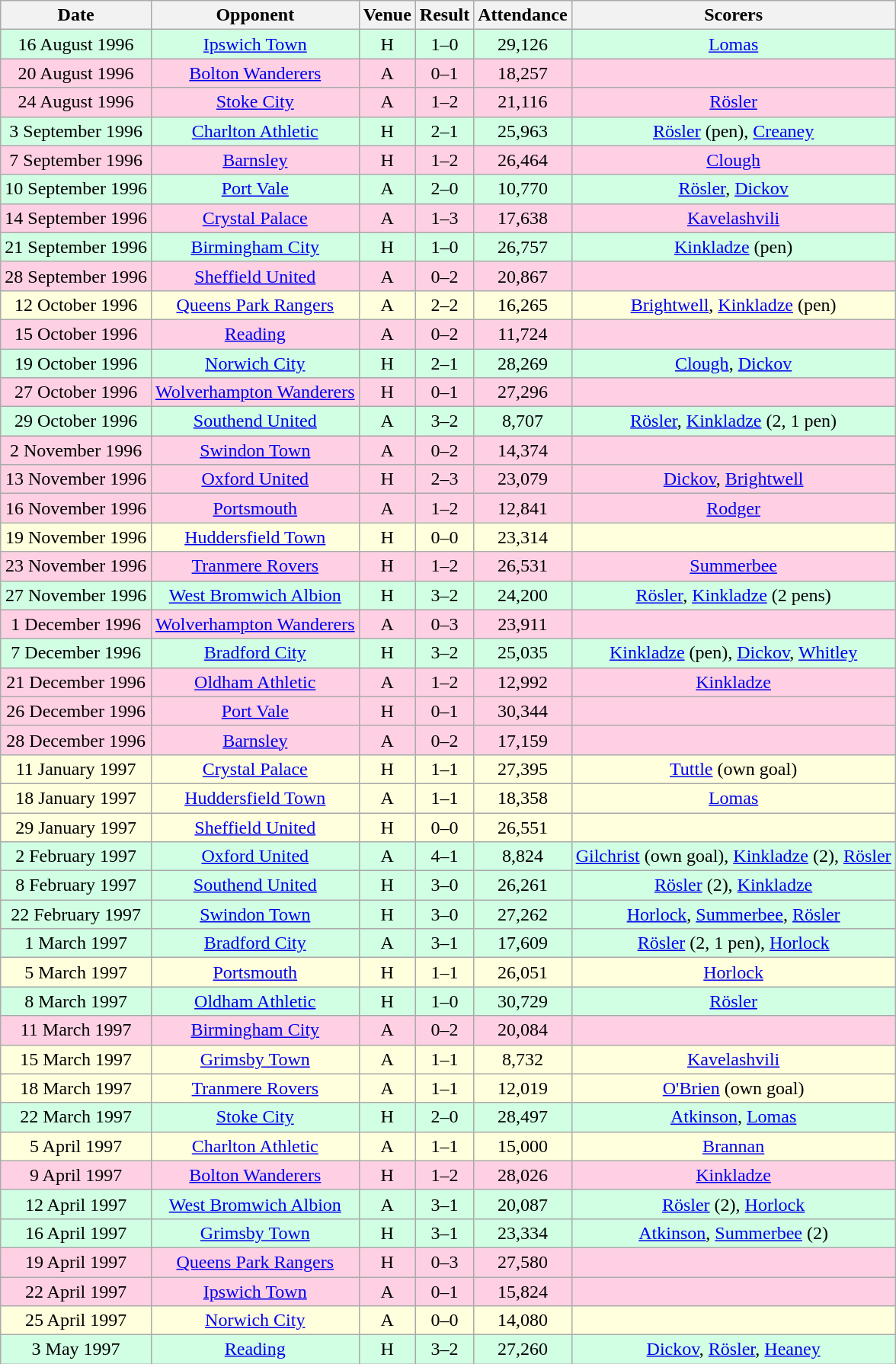<table class="wikitable sortable" style="font-size:100%; text-align:center">
<tr>
<th>Date</th>
<th>Opponent</th>
<th>Venue</th>
<th>Result</th>
<th>Attendance</th>
<th>Scorers</th>
</tr>
<tr style="background-color: #d0ffe3;">
<td>16 August 1996</td>
<td><a href='#'>Ipswich Town</a></td>
<td>H</td>
<td>1–0</td>
<td>29,126</td>
<td><a href='#'>Lomas</a></td>
</tr>
<tr style="background-color: #ffd0e3;">
<td>20 August 1996</td>
<td><a href='#'>Bolton Wanderers</a></td>
<td>A</td>
<td>0–1</td>
<td>18,257</td>
<td></td>
</tr>
<tr style="background-color: #ffd0e3;">
<td>24 August 1996</td>
<td><a href='#'>Stoke City</a></td>
<td>A</td>
<td>1–2</td>
<td>21,116</td>
<td><a href='#'>Rösler</a></td>
</tr>
<tr style="background-color: #d0ffe3;">
<td>3 September 1996</td>
<td><a href='#'>Charlton Athletic</a></td>
<td>H</td>
<td>2–1</td>
<td>25,963</td>
<td><a href='#'>Rösler</a> (pen), <a href='#'>Creaney</a></td>
</tr>
<tr style="background-color: #ffd0e3;">
<td>7 September 1996</td>
<td><a href='#'>Barnsley</a></td>
<td>H</td>
<td>1–2</td>
<td>26,464</td>
<td><a href='#'>Clough</a></td>
</tr>
<tr style="background-color: #d0ffe3;">
<td>10 September 1996</td>
<td><a href='#'>Port Vale</a></td>
<td>A</td>
<td>2–0</td>
<td>10,770</td>
<td><a href='#'>Rösler</a>, <a href='#'>Dickov</a></td>
</tr>
<tr style="background-color: #ffd0e3;">
<td>14 September 1996</td>
<td><a href='#'>Crystal Palace</a></td>
<td>A</td>
<td>1–3</td>
<td>17,638</td>
<td><a href='#'>Kavelashvili</a></td>
</tr>
<tr style="background-color: #d0ffe3;">
<td>21 September 1996</td>
<td><a href='#'>Birmingham City</a></td>
<td>H</td>
<td>1–0</td>
<td>26,757</td>
<td><a href='#'>Kinkladze</a> (pen)</td>
</tr>
<tr style="background-color: #ffd0e3;">
<td>28 September 1996</td>
<td><a href='#'>Sheffield United</a></td>
<td>A</td>
<td>0–2</td>
<td>20,867</td>
<td></td>
</tr>
<tr style="background-color: #ffffdd;">
<td>12 October 1996</td>
<td><a href='#'>Queens Park Rangers</a></td>
<td>A</td>
<td>2–2</td>
<td>16,265</td>
<td><a href='#'>Brightwell</a>, <a href='#'>Kinkladze</a> (pen)</td>
</tr>
<tr style="background-color: #ffd0e3;">
<td>15 October 1996</td>
<td><a href='#'>Reading</a></td>
<td>A</td>
<td>0–2</td>
<td>11,724</td>
<td></td>
</tr>
<tr style="background-color: #d0ffe3;">
<td>19 October 1996</td>
<td><a href='#'>Norwich City</a></td>
<td>H</td>
<td>2–1</td>
<td>28,269</td>
<td><a href='#'>Clough</a>, <a href='#'>Dickov</a></td>
</tr>
<tr style="background-color: #ffd0e3;">
<td>27 October 1996</td>
<td><a href='#'>Wolverhampton Wanderers</a></td>
<td>H</td>
<td>0–1</td>
<td>27,296</td>
<td></td>
</tr>
<tr style="background-color: #d0ffe3;">
<td>29 October 1996</td>
<td><a href='#'>Southend United</a></td>
<td>A</td>
<td>3–2</td>
<td>8,707</td>
<td><a href='#'>Rösler</a>, <a href='#'>Kinkladze</a> (2, 1 pen)</td>
</tr>
<tr style="background-color: #ffd0e3;">
<td>2 November 1996</td>
<td><a href='#'>Swindon Town</a></td>
<td>A</td>
<td>0–2</td>
<td>14,374</td>
<td></td>
</tr>
<tr style="background-color: #ffd0e3;">
<td>13 November 1996</td>
<td><a href='#'>Oxford United</a></td>
<td>H</td>
<td>2–3</td>
<td>23,079</td>
<td><a href='#'>Dickov</a>, <a href='#'>Brightwell</a></td>
</tr>
<tr style="background-color: #ffd0e3;">
<td>16 November 1996</td>
<td><a href='#'>Portsmouth</a></td>
<td>A</td>
<td>1–2</td>
<td>12,841</td>
<td><a href='#'>Rodger</a></td>
</tr>
<tr style="background-color: #ffffdd;">
<td>19 November 1996</td>
<td><a href='#'>Huddersfield Town</a></td>
<td>H</td>
<td>0–0</td>
<td>23,314</td>
<td></td>
</tr>
<tr style="background-color: #ffd0e3;">
<td>23 November 1996</td>
<td><a href='#'>Tranmere Rovers</a></td>
<td>H</td>
<td>1–2</td>
<td>26,531</td>
<td><a href='#'>Summerbee</a></td>
</tr>
<tr style="background-color: #d0ffe3;">
<td>27 November 1996</td>
<td><a href='#'>West Bromwich Albion</a></td>
<td>H</td>
<td>3–2</td>
<td>24,200</td>
<td><a href='#'>Rösler</a>, <a href='#'>Kinkladze</a> (2 pens)</td>
</tr>
<tr style="background-color: #ffd0e3;">
<td>1 December 1996</td>
<td><a href='#'>Wolverhampton Wanderers</a></td>
<td>A</td>
<td>0–3</td>
<td>23,911</td>
<td></td>
</tr>
<tr style="background-color: #d0ffe3;">
<td>7 December 1996</td>
<td><a href='#'>Bradford City</a></td>
<td>H</td>
<td>3–2</td>
<td>25,035</td>
<td><a href='#'>Kinkladze</a> (pen), <a href='#'>Dickov</a>, <a href='#'>Whitley</a></td>
</tr>
<tr style="background-color: #ffd0e3;">
<td>21 December 1996</td>
<td><a href='#'>Oldham Athletic</a></td>
<td>A</td>
<td>1–2</td>
<td>12,992</td>
<td><a href='#'>Kinkladze</a></td>
</tr>
<tr style="background-color: #ffd0e3;">
<td>26 December 1996</td>
<td><a href='#'>Port Vale</a></td>
<td>H</td>
<td>0–1</td>
<td>30,344</td>
<td></td>
</tr>
<tr style="background-color: #ffd0e3;">
<td>28 December 1996</td>
<td><a href='#'>Barnsley</a></td>
<td>A</td>
<td>0–2</td>
<td>17,159</td>
<td></td>
</tr>
<tr style="background-color: #ffffdd;">
<td>11 January 1997</td>
<td><a href='#'>Crystal Palace</a></td>
<td>H</td>
<td>1–1</td>
<td>27,395</td>
<td><a href='#'>Tuttle</a> (own goal)</td>
</tr>
<tr style="background-color: #ffffdd;">
<td>18 January 1997</td>
<td><a href='#'>Huddersfield Town</a></td>
<td>A</td>
<td>1–1</td>
<td>18,358</td>
<td><a href='#'>Lomas</a></td>
</tr>
<tr style="background-color: #ffffdd;">
<td>29 January 1997</td>
<td><a href='#'>Sheffield United</a></td>
<td>H</td>
<td>0–0</td>
<td>26,551</td>
<td></td>
</tr>
<tr style="background-color: #d0ffe3;">
<td>2 February 1997</td>
<td><a href='#'>Oxford United</a></td>
<td>A</td>
<td>4–1</td>
<td>8,824</td>
<td><a href='#'>Gilchrist</a> (own goal), <a href='#'>Kinkladze</a> (2), <a href='#'>Rösler</a></td>
</tr>
<tr style="background-color: #d0ffe3;">
<td>8 February 1997</td>
<td><a href='#'>Southend United</a></td>
<td>H</td>
<td>3–0</td>
<td>26,261</td>
<td><a href='#'>Rösler</a> (2), <a href='#'>Kinkladze</a></td>
</tr>
<tr style="background-color: #d0ffe3;">
<td>22 February 1997</td>
<td><a href='#'>Swindon Town</a></td>
<td>H</td>
<td>3–0</td>
<td>27,262</td>
<td><a href='#'>Horlock</a>, <a href='#'>Summerbee</a>, <a href='#'>Rösler</a></td>
</tr>
<tr style="background-color: #d0ffe3;">
<td>1 March 1997</td>
<td><a href='#'>Bradford City</a></td>
<td>A</td>
<td>3–1</td>
<td>17,609</td>
<td><a href='#'>Rösler</a> (2, 1 pen), <a href='#'>Horlock</a></td>
</tr>
<tr style="background-color: #ffffdd;">
<td>5 March 1997</td>
<td><a href='#'>Portsmouth</a></td>
<td>H</td>
<td>1–1</td>
<td>26,051</td>
<td><a href='#'>Horlock</a></td>
</tr>
<tr style="background-color: #d0ffe3;">
<td>8 March 1997</td>
<td><a href='#'>Oldham Athletic</a></td>
<td>H</td>
<td>1–0</td>
<td>30,729</td>
<td><a href='#'>Rösler</a></td>
</tr>
<tr style="background-color: #ffd0e3;">
<td>11 March 1997</td>
<td><a href='#'>Birmingham City</a></td>
<td>A</td>
<td>0–2</td>
<td>20,084</td>
<td></td>
</tr>
<tr style="background-color: #ffffdd;">
<td>15 March 1997</td>
<td><a href='#'>Grimsby Town</a></td>
<td>A</td>
<td>1–1</td>
<td>8,732</td>
<td><a href='#'>Kavelashvili</a></td>
</tr>
<tr style="background-color: #ffffdd;">
<td>18 March 1997</td>
<td><a href='#'>Tranmere Rovers</a></td>
<td>A</td>
<td>1–1</td>
<td>12,019</td>
<td><a href='#'>O'Brien</a> (own goal)</td>
</tr>
<tr style="background-color: #d0ffe3;">
<td>22 March 1997</td>
<td><a href='#'>Stoke City</a></td>
<td>H</td>
<td>2–0</td>
<td>28,497</td>
<td><a href='#'>Atkinson</a>, <a href='#'>Lomas</a></td>
</tr>
<tr style="background-color: #ffffdd;">
<td>5 April 1997</td>
<td><a href='#'>Charlton Athletic</a></td>
<td>A</td>
<td>1–1</td>
<td>15,000</td>
<td><a href='#'>Brannan</a></td>
</tr>
<tr style="background-color: #ffd0e3;">
<td>9 April 1997</td>
<td><a href='#'>Bolton Wanderers</a></td>
<td>H</td>
<td>1–2</td>
<td>28,026</td>
<td><a href='#'>Kinkladze</a></td>
</tr>
<tr style="background-color: #d0ffe3;">
<td>12 April 1997</td>
<td><a href='#'>West Bromwich Albion</a></td>
<td>A</td>
<td>3–1</td>
<td>20,087</td>
<td><a href='#'>Rösler</a> (2), <a href='#'>Horlock</a></td>
</tr>
<tr style="background-color: #d0ffe3;">
<td>16 April 1997</td>
<td><a href='#'>Grimsby Town</a></td>
<td>H</td>
<td>3–1</td>
<td>23,334</td>
<td><a href='#'>Atkinson</a>, <a href='#'>Summerbee</a> (2)</td>
</tr>
<tr style="background-color: #ffd0e3;">
<td>19 April 1997</td>
<td><a href='#'>Queens Park Rangers</a></td>
<td>H</td>
<td>0–3</td>
<td>27,580</td>
<td></td>
</tr>
<tr style="background-color: #ffd0e3;">
<td>22 April 1997</td>
<td><a href='#'>Ipswich Town</a></td>
<td>A</td>
<td>0–1</td>
<td>15,824</td>
<td></td>
</tr>
<tr style="background-color: #ffffdd;">
<td>25 April 1997</td>
<td><a href='#'>Norwich City</a></td>
<td>A</td>
<td>0–0</td>
<td>14,080</td>
<td></td>
</tr>
<tr style="background-color: #d0ffe3;">
<td>3 May 1997</td>
<td><a href='#'>Reading</a></td>
<td>H</td>
<td>3–2</td>
<td>27,260</td>
<td><a href='#'>Dickov</a>, <a href='#'>Rösler</a>, <a href='#'>Heaney</a></td>
</tr>
</table>
